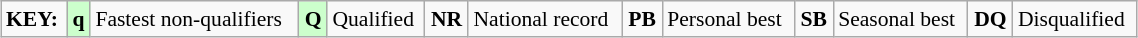<table class="wikitable" style="margin:0.5em auto; font-size:90%;position:relative;" width=60%>
<tr>
<td><strong>KEY:</strong></td>
<td bgcolor=ccffcc align=center><strong>q</strong></td>
<td>Fastest non-qualifiers</td>
<td bgcolor=ccffcc align=center><strong>Q</strong></td>
<td>Qualified</td>
<td align=center><strong>NR</strong></td>
<td>National record</td>
<td align=center><strong>PB</strong></td>
<td>Personal best</td>
<td align=center><strong>SB</strong></td>
<td>Seasonal best</td>
<td align=center><strong>DQ</strong></td>
<td>Disqualified</td>
</tr>
</table>
